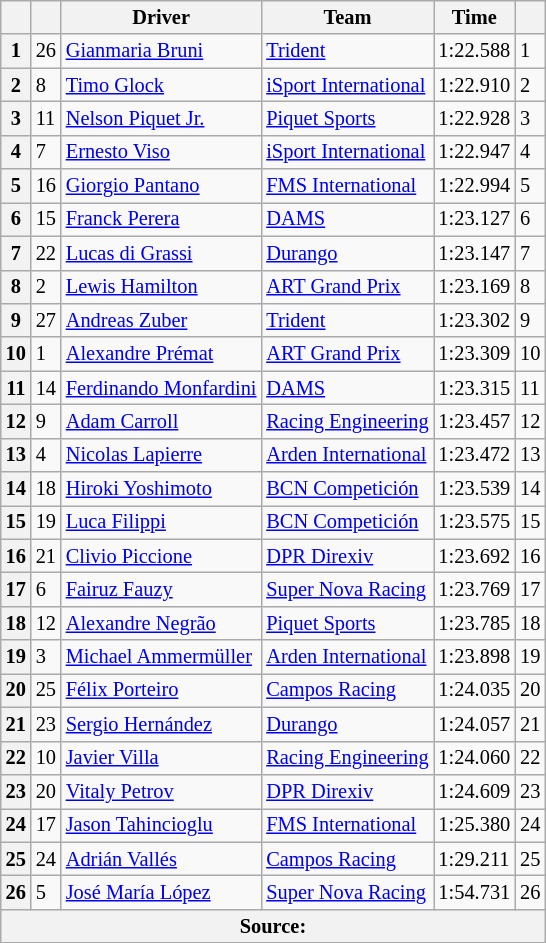<table class="wikitable" style="font-size:85%">
<tr>
<th></th>
<th></th>
<th>Driver</th>
<th>Team</th>
<th>Time</th>
<th></th>
</tr>
<tr>
<th>1</th>
<td>26</td>
<td> <a href='#'>Gianmaria Bruni</a></td>
<td><a href='#'>Trident</a></td>
<td>1:22.588</td>
<td>1</td>
</tr>
<tr>
<th>2</th>
<td>8</td>
<td> <a href='#'>Timo Glock</a></td>
<td><a href='#'>iSport International</a></td>
<td>1:22.910</td>
<td>2</td>
</tr>
<tr>
<th>3</th>
<td>11</td>
<td> <a href='#'>Nelson Piquet Jr.</a></td>
<td><a href='#'>Piquet Sports</a></td>
<td>1:22.928</td>
<td>3</td>
</tr>
<tr>
<th>4</th>
<td>7</td>
<td> <a href='#'>Ernesto Viso</a></td>
<td><a href='#'>iSport International</a></td>
<td>1:22.947</td>
<td>4</td>
</tr>
<tr>
<th>5</th>
<td>16</td>
<td> <a href='#'>Giorgio Pantano</a></td>
<td><a href='#'>FMS International</a></td>
<td>1:22.994</td>
<td>5</td>
</tr>
<tr>
<th>6</th>
<td>15</td>
<td> <a href='#'>Franck Perera</a></td>
<td><a href='#'>DAMS</a></td>
<td>1:23.127</td>
<td>6</td>
</tr>
<tr>
<th>7</th>
<td>22</td>
<td> <a href='#'>Lucas di Grassi</a></td>
<td><a href='#'>Durango</a></td>
<td>1:23.147</td>
<td>7</td>
</tr>
<tr>
<th>8</th>
<td>2</td>
<td> <a href='#'>Lewis Hamilton</a></td>
<td><a href='#'>ART Grand Prix</a></td>
<td>1:23.169</td>
<td>8</td>
</tr>
<tr>
<th>9</th>
<td>27</td>
<td> <a href='#'>Andreas Zuber</a></td>
<td><a href='#'>Trident</a></td>
<td>1:23.302</td>
<td>9</td>
</tr>
<tr>
<th>10</th>
<td>1</td>
<td> <a href='#'>Alexandre Prémat</a></td>
<td><a href='#'>ART Grand Prix</a></td>
<td>1:23.309</td>
<td>10</td>
</tr>
<tr>
<th>11</th>
<td>14</td>
<td> <a href='#'>Ferdinando Monfardini</a></td>
<td><a href='#'>DAMS</a></td>
<td>1:23.315</td>
<td>11</td>
</tr>
<tr>
<th>12</th>
<td>9</td>
<td> <a href='#'>Adam Carroll</a></td>
<td><a href='#'>Racing Engineering</a></td>
<td>1:23.457</td>
<td>12</td>
</tr>
<tr>
<th>13</th>
<td>4</td>
<td> <a href='#'>Nicolas Lapierre</a></td>
<td><a href='#'>Arden International</a></td>
<td>1:23.472</td>
<td>13</td>
</tr>
<tr>
<th>14</th>
<td>18</td>
<td> <a href='#'>Hiroki Yoshimoto</a></td>
<td><a href='#'>BCN Competición</a></td>
<td>1:23.539</td>
<td>14</td>
</tr>
<tr>
<th>15</th>
<td>19</td>
<td> <a href='#'>Luca Filippi</a></td>
<td><a href='#'>BCN Competición</a></td>
<td>1:23.575</td>
<td>15</td>
</tr>
<tr>
<th>16</th>
<td>21</td>
<td> <a href='#'>Clivio Piccione</a></td>
<td><a href='#'>DPR Direxiv</a></td>
<td>1:23.692</td>
<td>16</td>
</tr>
<tr>
<th>17</th>
<td>6</td>
<td> <a href='#'>Fairuz Fauzy</a></td>
<td><a href='#'>Super Nova Racing</a></td>
<td>1:23.769</td>
<td>17</td>
</tr>
<tr>
<th>18</th>
<td>12</td>
<td> <a href='#'>Alexandre Negrão</a></td>
<td><a href='#'>Piquet Sports</a></td>
<td>1:23.785</td>
<td>18</td>
</tr>
<tr>
<th>19</th>
<td>3</td>
<td> <a href='#'>Michael Ammermüller</a></td>
<td><a href='#'>Arden International</a></td>
<td>1:23.898</td>
<td>19</td>
</tr>
<tr>
<th>20</th>
<td>25</td>
<td> <a href='#'>Félix Porteiro</a></td>
<td><a href='#'>Campos Racing</a></td>
<td>1:24.035</td>
<td>20</td>
</tr>
<tr>
<th>21</th>
<td>23</td>
<td> <a href='#'>Sergio Hernández</a></td>
<td><a href='#'>Durango</a></td>
<td>1:24.057</td>
<td>21</td>
</tr>
<tr>
<th>22</th>
<td>10</td>
<td> <a href='#'>Javier Villa</a></td>
<td><a href='#'>Racing Engineering</a></td>
<td>1:24.060</td>
<td>22</td>
</tr>
<tr>
<th>23</th>
<td>20</td>
<td> <a href='#'>Vitaly Petrov</a></td>
<td><a href='#'>DPR Direxiv</a></td>
<td>1:24.609</td>
<td>23</td>
</tr>
<tr>
<th>24</th>
<td>17</td>
<td> <a href='#'>Jason Tahincioglu</a></td>
<td><a href='#'>FMS International</a></td>
<td>1:25.380</td>
<td>24</td>
</tr>
<tr>
<th>25</th>
<td>24</td>
<td> <a href='#'>Adrián Vallés</a></td>
<td><a href='#'>Campos Racing</a></td>
<td>1:29.211</td>
<td>25</td>
</tr>
<tr>
<th>26</th>
<td>5</td>
<td> <a href='#'>José María López</a></td>
<td><a href='#'>Super Nova Racing</a></td>
<td>1:54.731</td>
<td>26</td>
</tr>
<tr>
<th colspan="6">Source:</th>
</tr>
<tr>
</tr>
</table>
